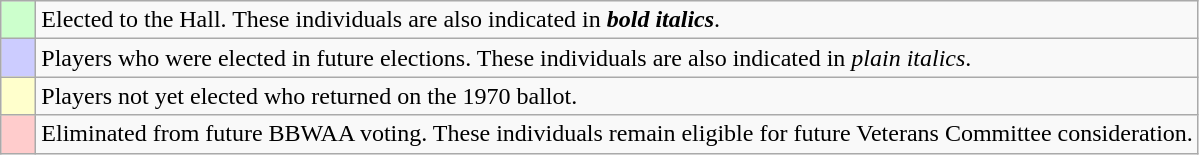<table class="wikitable">
<tr>
<td bgcolor="#ccffcc">    </td>
<td>Elected to the Hall. These individuals are also indicated in <strong><em>bold italics</em></strong>.</td>
</tr>
<tr>
<td bgcolor="#ccccff">    </td>
<td>Players who were elected in future elections. These individuals are also indicated in <em>plain italics</em>.</td>
</tr>
<tr>
<td bgcolor="#ffffcc">    </td>
<td>Players not yet elected who returned on the 1970 ballot.</td>
</tr>
<tr>
<td bgcolor="#ffcccc">    </td>
<td>Eliminated from future BBWAA voting. These individuals remain eligible for future Veterans Committee consideration.</td>
</tr>
</table>
